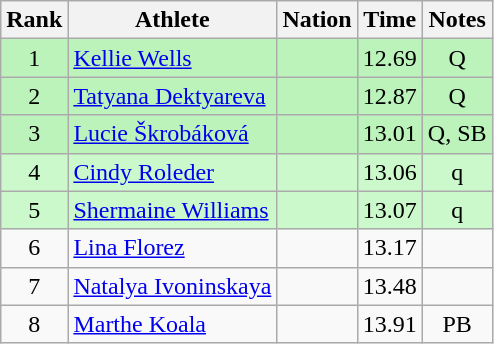<table class="wikitable sortable" style="text-align:center">
<tr>
<th>Rank</th>
<th>Athlete</th>
<th>Nation</th>
<th>Time</th>
<th>Notes</th>
</tr>
<tr bgcolor=bbf3bb>
<td>1</td>
<td align=left><a href='#'>Kellie Wells</a></td>
<td align=left></td>
<td>12.69</td>
<td>Q</td>
</tr>
<tr bgcolor=bbf3bb>
<td>2</td>
<td align=left><a href='#'>Tatyana Dektyareva</a></td>
<td align=left></td>
<td>12.87</td>
<td>Q</td>
</tr>
<tr bgcolor=bbf3bb>
<td>3</td>
<td align=left><a href='#'>Lucie Škrobáková</a></td>
<td align=left></td>
<td>13.01</td>
<td>Q, SB</td>
</tr>
<tr bgcolor=ccf9cc>
<td>4</td>
<td align=left><a href='#'>Cindy Roleder</a></td>
<td align=left></td>
<td>13.06</td>
<td>q</td>
</tr>
<tr bgcolor=ccf9cc>
<td>5</td>
<td align=left><a href='#'>Shermaine Williams</a></td>
<td align=left></td>
<td>13.07</td>
<td>q</td>
</tr>
<tr>
<td>6</td>
<td align=left><a href='#'>Lina Florez</a></td>
<td align=left></td>
<td>13.17</td>
<td></td>
</tr>
<tr>
<td>7</td>
<td align=left><a href='#'>Natalya Ivoninskaya</a></td>
<td align=left></td>
<td>13.48</td>
<td></td>
</tr>
<tr>
<td>8</td>
<td align=left><a href='#'>Marthe Koala</a></td>
<td align=left></td>
<td>13.91</td>
<td>PB</td>
</tr>
</table>
